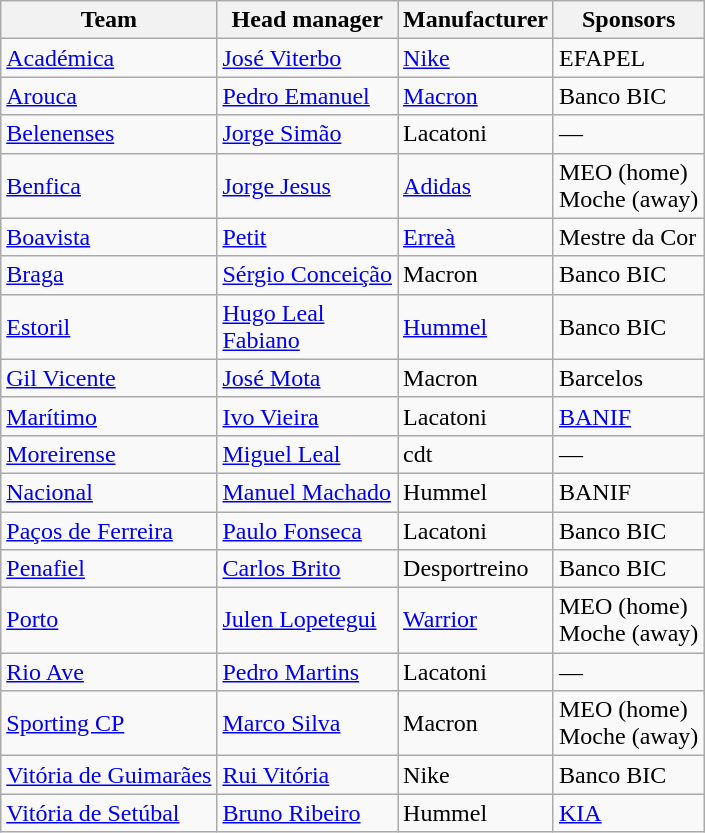<table class="wikitable sortable" style="text-align: left;">
<tr>
<th>Team</th>
<th>Head manager</th>
<th>Manufacturer</th>
<th>Sponsors</th>
</tr>
<tr>
<td><a href='#'>Académica</a></td>
<td> <a href='#'>José Viterbo</a></td>
<td><a href='#'>Nike</a></td>
<td>EFAPEL</td>
</tr>
<tr>
<td><a href='#'>Arouca</a></td>
<td> <a href='#'>Pedro Emanuel</a></td>
<td><a href='#'>Macron</a></td>
<td>Banco BIC</td>
</tr>
<tr>
<td><a href='#'>Belenenses</a></td>
<td> <a href='#'>Jorge Simão</a></td>
<td>Lacatoni</td>
<td>—</td>
</tr>
<tr>
<td><a href='#'>Benfica</a></td>
<td> <a href='#'>Jorge Jesus</a></td>
<td><a href='#'>Adidas</a></td>
<td>MEO (home) <br> Moche (away)</td>
</tr>
<tr>
<td><a href='#'>Boavista</a></td>
<td> <a href='#'>Petit</a></td>
<td><a href='#'>Erreà</a></td>
<td>Mestre da Cor</td>
</tr>
<tr>
<td><a href='#'>Braga</a></td>
<td> <a href='#'>Sérgio Conceição</a></td>
<td>Macron</td>
<td>Banco BIC</td>
</tr>
<tr>
<td><a href='#'>Estoril</a></td>
<td> <a href='#'>Hugo Leal</a><br> <a href='#'>Fabiano</a></td>
<td><a href='#'>Hummel</a></td>
<td>Banco BIC</td>
</tr>
<tr>
<td><a href='#'>Gil Vicente</a></td>
<td> <a href='#'>José Mota</a></td>
<td>Macron</td>
<td>Barcelos</td>
</tr>
<tr>
<td><a href='#'>Marítimo</a></td>
<td> <a href='#'>Ivo Vieira</a></td>
<td>Lacatoni</td>
<td><a href='#'>BANIF</a></td>
</tr>
<tr>
<td><a href='#'>Moreirense</a></td>
<td> <a href='#'>Miguel Leal</a></td>
<td>cdt</td>
<td>—</td>
</tr>
<tr>
<td><a href='#'>Nacional</a></td>
<td> <a href='#'>Manuel Machado</a></td>
<td>Hummel</td>
<td>BANIF</td>
</tr>
<tr>
<td><a href='#'>Paços de Ferreira</a></td>
<td> <a href='#'>Paulo Fonseca</a></td>
<td>Lacatoni</td>
<td>Banco BIC</td>
</tr>
<tr>
<td><a href='#'>Penafiel</a></td>
<td> <a href='#'>Carlos Brito</a></td>
<td>Desportreino</td>
<td>Banco BIC</td>
</tr>
<tr>
<td><a href='#'>Porto</a></td>
<td> <a href='#'>Julen Lopetegui</a></td>
<td><a href='#'>Warrior</a></td>
<td>MEO (home) <br> Moche (away)</td>
</tr>
<tr>
<td><a href='#'>Rio Ave</a></td>
<td> <a href='#'>Pedro Martins</a></td>
<td>Lacatoni</td>
<td>—</td>
</tr>
<tr>
<td><a href='#'>Sporting CP</a></td>
<td> <a href='#'>Marco Silva</a></td>
<td>Macron</td>
<td>MEO (home) <br> Moche (away)</td>
</tr>
<tr>
<td><a href='#'>Vitória de Guimarães</a></td>
<td> <a href='#'>Rui Vitória</a></td>
<td>Nike</td>
<td>Banco BIC</td>
</tr>
<tr>
<td><a href='#'>Vitória de Setúbal</a></td>
<td> <a href='#'>Bruno Ribeiro</a></td>
<td>Hummel</td>
<td><a href='#'>KIA</a></td>
</tr>
</table>
